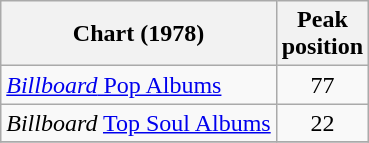<table class="wikitable">
<tr>
<th>Chart (1978)</th>
<th>Peak<br>position</th>
</tr>
<tr>
<td><a href='#'><em>Billboard</em> Pop Albums</a></td>
<td align=center>77</td>
</tr>
<tr>
<td><em>Billboard</em> <a href='#'>Top Soul Albums</a></td>
<td align=center>22</td>
</tr>
<tr>
</tr>
</table>
